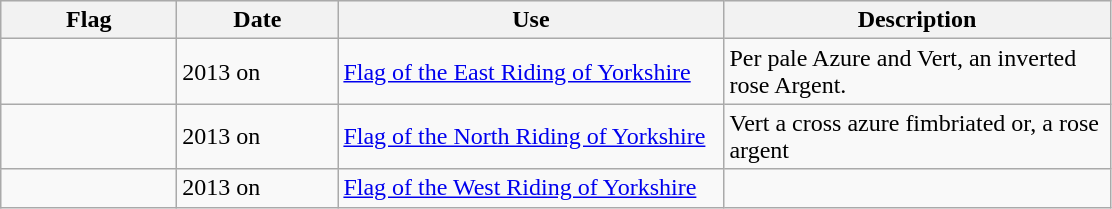<table class="wikitable">
<tr style="background:#efefef;">
<th style="width:110px;">Flag</th>
<th style="width:100px;">Date</th>
<th style="width:250px;">Use</th>
<th style="width:250px;">Description</th>
</tr>
<tr>
<td></td>
<td>2013 on</td>
<td><a href='#'>Flag of the East Riding of Yorkshire</a></td>
<td>Per pale Azure and Vert, an inverted rose Argent. </td>
</tr>
<tr>
<td></td>
<td>2013 on</td>
<td><a href='#'>Flag of the North Riding of Yorkshire</a></td>
<td>Vert a cross azure fimbriated or, a rose argent </td>
</tr>
<tr>
<td></td>
<td>2013 on</td>
<td><a href='#'>Flag of the West Riding of Yorkshire</a></td>
<td></td>
</tr>
</table>
